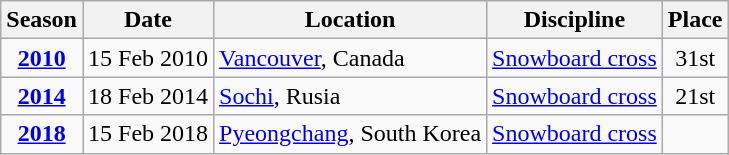<table class="wikitable">
<tr>
<th>Season</th>
<th>Date</th>
<th>Location</th>
<th>Discipline</th>
<th>Place</th>
</tr>
<tr>
<td align=center><strong><a href='#'>2010</a></strong></td>
<td align=right>15 Feb 2010</td>
<td> <a href='#'>Vancouver</a>, Canada</td>
<td align=center><a href='#'>Snowboard cross</a></td>
<td align=center>31st</td>
</tr>
<tr>
<td align=center><strong><a href='#'>2014</a></strong></td>
<td align=right>18 Feb 2014</td>
<td> <a href='#'>Sochi</a>, Rusia</td>
<td align=center><a href='#'>Snowboard cross</a></td>
<td align=center>21st</td>
</tr>
<tr>
<td align=center><strong><a href='#'>2018</a></strong></td>
<td align=right>15 Feb 2018</td>
<td> <a href='#'>Pyeongchang</a>, South Korea</td>
<td align=center><a href='#'>Snowboard cross</a></td>
<td align=center></td>
</tr>
</table>
